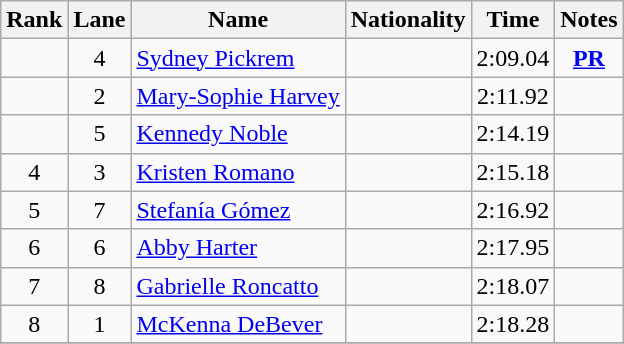<table class="wikitable sortable" style="text-align:center">
<tr>
<th>Rank</th>
<th>Lane</th>
<th>Name</th>
<th>Nationality</th>
<th>Time</th>
<th>Notes</th>
</tr>
<tr>
<td></td>
<td>4</td>
<td align="left"><a href='#'>Sydney Pickrem</a></td>
<td align="left"></td>
<td>2:09.04</td>
<td><strong><a href='#'>PR</a></strong></td>
</tr>
<tr>
<td></td>
<td>2</td>
<td align="left"><a href='#'>Mary-Sophie Harvey</a></td>
<td align="left"></td>
<td>2:11.92</td>
<td></td>
</tr>
<tr>
<td></td>
<td>5</td>
<td align="left"><a href='#'>Kennedy Noble</a></td>
<td align="left"></td>
<td>2:14.19</td>
<td></td>
</tr>
<tr>
<td>4</td>
<td>3</td>
<td align="left"><a href='#'>Kristen Romano</a></td>
<td align="left"></td>
<td>2:15.18</td>
<td></td>
</tr>
<tr>
<td>5</td>
<td>7</td>
<td align="left"><a href='#'>Stefanía Gómez</a></td>
<td align="left"></td>
<td>2:16.92</td>
<td></td>
</tr>
<tr>
<td>6</td>
<td>6</td>
<td align="left"><a href='#'>Abby Harter</a></td>
<td align="left"></td>
<td>2:17.95</td>
<td></td>
</tr>
<tr>
<td>7</td>
<td>8</td>
<td align="left"><a href='#'>Gabrielle Roncatto</a></td>
<td align="left"></td>
<td>2:18.07</td>
<td></td>
</tr>
<tr>
<td>8</td>
<td>1</td>
<td align="left"><a href='#'>McKenna DeBever</a></td>
<td align="left"></td>
<td>2:18.28</td>
<td></td>
</tr>
<tr>
</tr>
</table>
